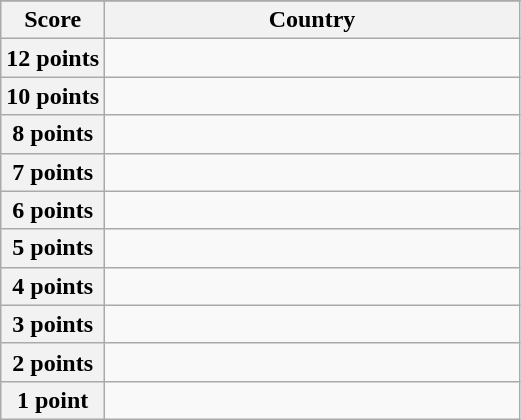<table class="wikitable">
<tr>
</tr>
<tr>
<th scope="col" width="20%">Score</th>
<th scope="col">Country</th>
</tr>
<tr>
<th scope="row">12 points</th>
<td></td>
</tr>
<tr>
<th scope="row">10 points</th>
<td></td>
</tr>
<tr>
<th scope="row">8 points</th>
<td></td>
</tr>
<tr>
<th scope="row">7 points</th>
<td></td>
</tr>
<tr>
<th scope="row">6 points</th>
<td></td>
</tr>
<tr>
<th scope="row">5 points</th>
<td></td>
</tr>
<tr>
<th scope="row">4 points</th>
<td></td>
</tr>
<tr>
<th scope="row">3 points</th>
<td></td>
</tr>
<tr>
<th scope="row">2 points</th>
<td></td>
</tr>
<tr>
<th scope="row">1 point</th>
<td></td>
</tr>
</table>
